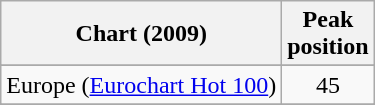<table class="wikitable sortable">
<tr>
<th>Chart (2009)</th>
<th>Peak<br>position</th>
</tr>
<tr>
</tr>
<tr>
</tr>
<tr>
<td>Europe (<a href='#'>Eurochart Hot 100</a>)</td>
<td align="center">45</td>
</tr>
<tr>
</tr>
<tr>
</tr>
<tr>
</tr>
<tr>
</tr>
</table>
